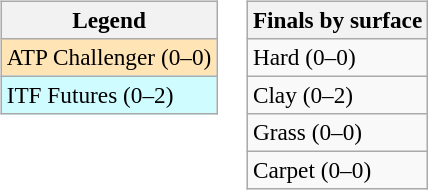<table>
<tr valign=top>
<td><br><table class=wikitable style=font-size:97%>
<tr>
<th>Legend</th>
</tr>
<tr bgcolor=moccasin>
<td>ATP Challenger (0–0)</td>
</tr>
<tr bgcolor=cffcff>
<td>ITF Futures (0–2)</td>
</tr>
</table>
</td>
<td><br><table class=wikitable style=font-size:97%>
<tr>
<th>Finals by surface</th>
</tr>
<tr>
<td>Hard (0–0)</td>
</tr>
<tr>
<td>Clay (0–2)</td>
</tr>
<tr>
<td>Grass (0–0)</td>
</tr>
<tr>
<td>Carpet (0–0)</td>
</tr>
</table>
</td>
</tr>
</table>
